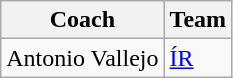<table class="wikitable">
<tr>
<th align="center">Coach</th>
<th align="center">Team</th>
</tr>
<tr>
<td> Antonio Vallejo</td>
<td><a href='#'>ÍR</a></td>
</tr>
</table>
